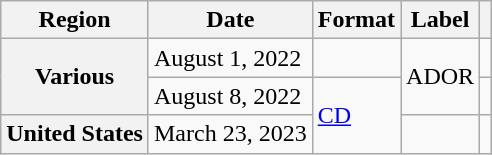<table class="wikitable plainrowheaders">
<tr>
<th scope="col">Region</th>
<th scope="col">Date</th>
<th scope="col">Format</th>
<th scope="col">Label</th>
<th scope="col" class="unsortable"></th>
</tr>
<tr>
<th rowspan="2" scope="row">Various</th>
<td>August 1, 2022</td>
<td></td>
<td rowspan="2">ADOR</td>
<td align=center></td>
</tr>
<tr>
<td>August 8, 2022</td>
<td rowspan="2"><a href='#'>CD</a></td>
<td align=center></td>
</tr>
<tr>
<th scope="row">United States</th>
<td>March 23, 2023</td>
<td rowspan="2"></td>
<td align=center></td>
</tr>
</table>
